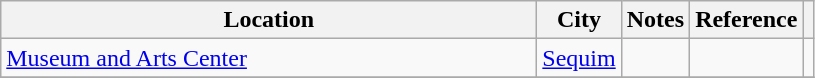<table class="wikitable">
<tr>
<th width="350">Location</th>
<th>City</th>
<th>Notes</th>
<th>Reference</th>
<th></th>
</tr>
<tr>
<td><a href='#'>Museum and Arts Center</a></td>
<td><a href='#'>Sequim</a></td>
<td></td>
<td></td>
<td></td>
</tr>
<tr>
</tr>
</table>
